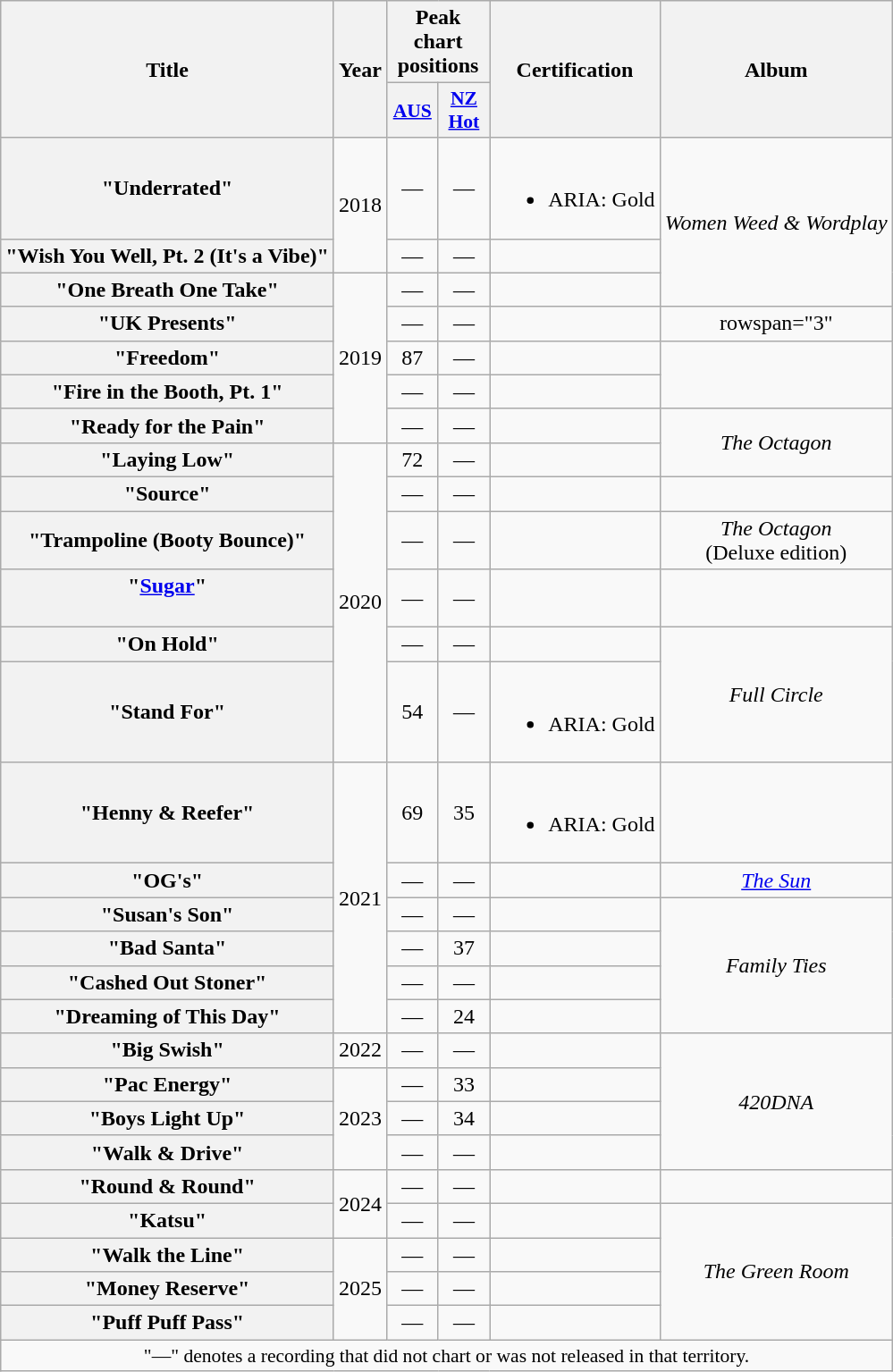<table class="wikitable plainrowheaders" style="text-align:center;">
<tr>
<th scope="col" rowspan="2">Title</th>
<th scope="col" rowspan="2">Year</th>
<th scope="col" colspan="2">Peak chart positions</th>
<th scope="col" rowspan="2">Certification</th>
<th scope="col" rowspan="2">Album</th>
</tr>
<tr>
<th scope="col" style="width:2.2em;font-size:90%;"><a href='#'>AUS</a><br></th>
<th scope="col" style="width:2.2em;font-size:90%;"><a href='#'>NZ<br>Hot</a><br></th>
</tr>
<tr>
<th scope="row">"Underrated"<br></th>
<td rowspan="2">2018</td>
<td>—</td>
<td>—</td>
<td><br><ul><li>ARIA: Gold</li></ul></td>
<td rowspan="3"><em>Women Weed & Wordplay</em></td>
</tr>
<tr>
<th scope="row">"Wish You Well, Pt. 2 (It's a Vibe)"</th>
<td>—</td>
<td>—</td>
<td></td>
</tr>
<tr>
<th scope="row">"One Breath One Take"</th>
<td rowspan="5">2019</td>
<td>—</td>
<td>—</td>
<td></td>
</tr>
<tr>
<th scope="row">"UK Presents"<br></th>
<td>—</td>
<td>—</td>
<td></td>
<td>rowspan="3" </td>
</tr>
<tr>
<th scope="row">"Freedom"</th>
<td>87</td>
<td>—</td>
<td></td>
</tr>
<tr>
<th scope="row">"Fire in the Booth, Pt. 1"<br></th>
<td>—</td>
<td>—</td>
<td></td>
</tr>
<tr>
<th scope="row">"Ready for the Pain"</th>
<td>—</td>
<td>—</td>
<td></td>
<td rowspan="2"><em>The Octagon</em></td>
</tr>
<tr>
<th scope="row">"Laying Low"<br></th>
<td rowspan="6">2020</td>
<td>72</td>
<td>—</td>
<td></td>
</tr>
<tr>
<th scope="row">"Source"</th>
<td>—</td>
<td>—</td>
<td></td>
<td></td>
</tr>
<tr>
<th scope="row">"Trampoline (Booty Bounce)"</th>
<td>—</td>
<td>—</td>
<td></td>
<td><em>The Octagon</em><br>(Deluxe edition)</td>
</tr>
<tr>
<th scope="row">"<a href='#'>Sugar</a>"<br><br></th>
<td>—</td>
<td>—</td>
<td></td>
<td></td>
</tr>
<tr>
<th scope="row">"On Hold"</th>
<td>—</td>
<td>—</td>
<td></td>
<td rowspan="2"><em>Full Circle</em></td>
</tr>
<tr>
<th scope="row">"Stand For"<br></th>
<td>54</td>
<td>—</td>
<td><br><ul><li>ARIA: Gold</li></ul></td>
</tr>
<tr>
<th scope="row">"Henny & Reefer"</th>
<td rowspan="6">2021</td>
<td>69</td>
<td>35</td>
<td><br><ul><li>ARIA: Gold</li></ul></td>
<td></td>
</tr>
<tr>
<th scope="row">"OG's"<br></th>
<td>—</td>
<td>—</td>
<td></td>
<td><em><a href='#'>The Sun</a></em></td>
</tr>
<tr>
<th scope="row">"Susan's Son"</th>
<td>—</td>
<td>—</td>
<td></td>
<td rowspan="4"><em>Family Ties</em></td>
</tr>
<tr>
<th scope="row">"Bad Santa"</th>
<td>—</td>
<td>37</td>
<td></td>
</tr>
<tr>
<th scope="row">"Cashed Out Stoner"<br></th>
<td>—</td>
<td>—</td>
<td></td>
</tr>
<tr>
<th scope="row">"Dreaming of This Day"</th>
<td>—</td>
<td>24</td>
<td></td>
</tr>
<tr>
<th scope="row">"Big Swish"</th>
<td>2022</td>
<td>—</td>
<td>—</td>
<td></td>
<td rowspan="4"><em>420DNA</em></td>
</tr>
<tr>
<th scope="row">"Pac Energy"</th>
<td rowspan="3">2023</td>
<td>—</td>
<td>33</td>
<td></td>
</tr>
<tr>
<th scope="row">"Boys Light Up"</th>
<td>—</td>
<td>34</td>
<td></td>
</tr>
<tr>
<th scope="row">"Walk & Drive"<br></th>
<td>—</td>
<td>—</td>
<td></td>
</tr>
<tr>
<th scope="row">"Round & Round"<br></th>
<td rowspan="2">2024</td>
<td>—</td>
<td>—</td>
<td></td>
<td></td>
</tr>
<tr>
<th scope="row">"Katsu" <br></th>
<td>—</td>
<td>—</td>
<td></td>
<td rowspan="4"><em>The Green Room</em></td>
</tr>
<tr>
<th scope="row">"Walk the Line"</th>
<td rowspan="3">2025</td>
<td>—</td>
<td>—</td>
<td></td>
</tr>
<tr>
<th scope="row">"Money Reserve"</th>
<td>—</td>
<td>—</td>
<td></td>
</tr>
<tr>
<th scope="row">"Puff Puff Pass"</th>
<td>—</td>
<td>—</td>
<td></td>
</tr>
<tr>
<td colspan="15" style="font-size:90%">"—" denotes a recording that did not chart or was not released in that territory.</td>
</tr>
</table>
